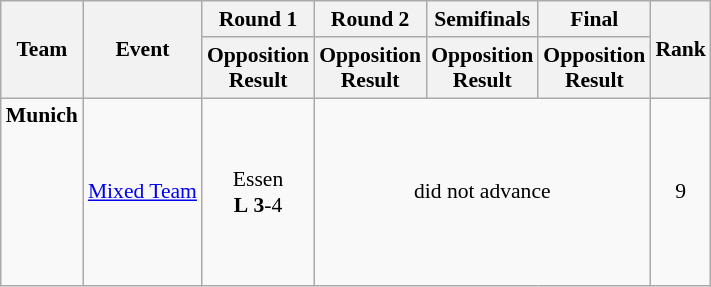<table class="wikitable" border="1" style="font-size:90%">
<tr>
<th rowspan=2>Team</th>
<th rowspan=2>Event</th>
<th>Round 1</th>
<th>Round 2</th>
<th>Semifinals</th>
<th>Final</th>
<th rowspan=2>Rank</th>
</tr>
<tr>
<th>Opposition<br>Result</th>
<th>Opposition<br>Result</th>
<th>Opposition<br>Result</th>
<th>Opposition<br>Result</th>
</tr>
<tr>
<td><strong>Munich</strong><br><br><br><br><br><br><br></td>
<td><a href='#'>Mixed Team</a></td>
<td align=center>Essen <br> <strong>L</strong> <strong>3</strong>-4</td>
<td align=center colspan=3>did not advance</td>
<td align=center>9</td>
</tr>
</table>
